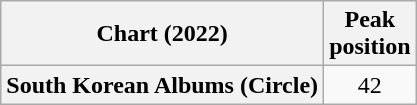<table class="wikitable plainrowheaders" style="text-align:center">
<tr>
<th scope="col">Chart (2022)</th>
<th scope="col">Peak<br>position</th>
</tr>
<tr>
<th scope="row">South Korean Albums (Circle)</th>
<td>42</td>
</tr>
</table>
